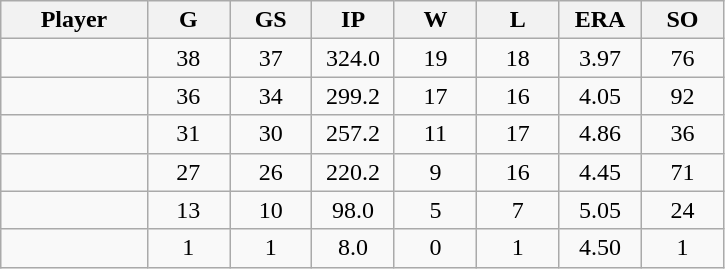<table class="wikitable sortable">
<tr>
<th bgcolor="#DDDDFF" width="16%">Player</th>
<th bgcolor="#DDDDFF" width="9%">G</th>
<th bgcolor="#DDDDFF" width="9%">GS</th>
<th bgcolor="#DDDDFF" width="9%">IP</th>
<th bgcolor="#DDDDFF" width="9%">W</th>
<th bgcolor="#DDDDFF" width="9%">L</th>
<th bgcolor="#DDDDFF" width="9%">ERA</th>
<th bgcolor="#DDDDFF" width="9%">SO</th>
</tr>
<tr align="center">
<td></td>
<td>38</td>
<td>37</td>
<td>324.0</td>
<td>19</td>
<td>18</td>
<td>3.97</td>
<td>76</td>
</tr>
<tr align="center">
<td></td>
<td>36</td>
<td>34</td>
<td>299.2</td>
<td>17</td>
<td>16</td>
<td>4.05</td>
<td>92</td>
</tr>
<tr align="center">
<td></td>
<td>31</td>
<td>30</td>
<td>257.2</td>
<td>11</td>
<td>17</td>
<td>4.86</td>
<td>36</td>
</tr>
<tr align="center">
<td></td>
<td>27</td>
<td>26</td>
<td>220.2</td>
<td>9</td>
<td>16</td>
<td>4.45</td>
<td>71</td>
</tr>
<tr align="center">
<td></td>
<td>13</td>
<td>10</td>
<td>98.0</td>
<td>5</td>
<td>7</td>
<td>5.05</td>
<td>24</td>
</tr>
<tr align="center">
<td></td>
<td>1</td>
<td>1</td>
<td>8.0</td>
<td>0</td>
<td>1</td>
<td>4.50</td>
<td>1</td>
</tr>
</table>
